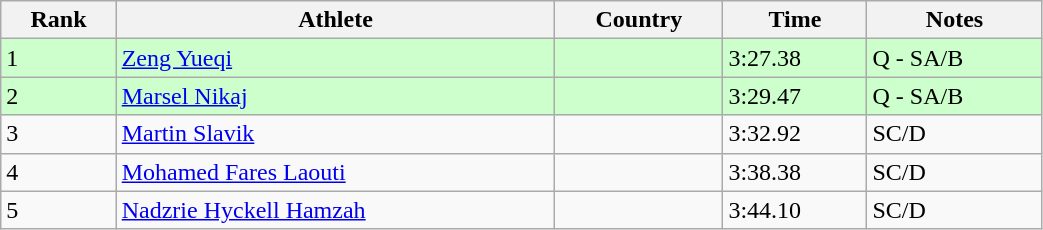<table class="wikitable" width=55%>
<tr>
<th>Rank</th>
<th>Athlete</th>
<th>Country</th>
<th>Time</th>
<th>Notes</th>
</tr>
<tr bgcolor=ccffcc>
<td>1</td>
<td><a href='#'>Zeng Yueqi</a></td>
<td></td>
<td>3:27.38</td>
<td>Q - SA/B</td>
</tr>
<tr bgcolor=ccffcc>
<td>2</td>
<td><a href='#'>Marsel Nikaj</a></td>
<td></td>
<td>3:29.47</td>
<td>Q - SA/B</td>
</tr>
<tr>
<td>3</td>
<td><a href='#'>Martin Slavik</a></td>
<td></td>
<td>3:32.92</td>
<td>SC/D</td>
</tr>
<tr>
<td>4</td>
<td><a href='#'>Mohamed Fares Laouti</a></td>
<td></td>
<td>3:38.38</td>
<td>SC/D</td>
</tr>
<tr>
<td>5</td>
<td><a href='#'>Nadzrie Hyckell Hamzah</a></td>
<td></td>
<td>3:44.10</td>
<td>SC/D</td>
</tr>
</table>
